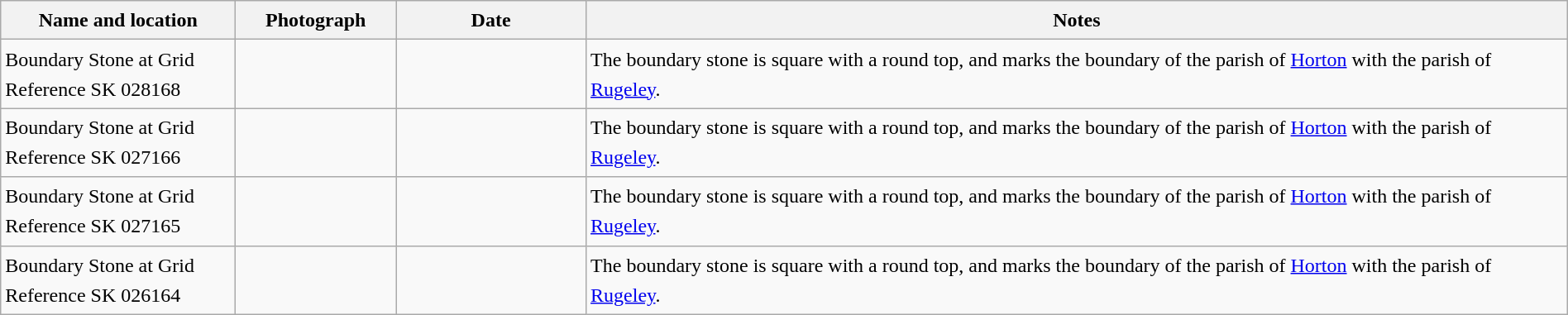<table class="wikitable sortable plainrowheaders" style="width:100%;border:0px;text-align:left;line-height:150%;">
<tr>
<th scope="col"  style="width:150px">Name and location</th>
<th scope="col"  style="width:100px" class="unsortable">Photograph</th>
<th scope="col"  style="width:120px">Date</th>
<th scope="col"  style="width:650px" class="unsortable">Notes</th>
</tr>
<tr>
<td>Boundary Stone at Grid Reference SK 028168<br><small></small></td>
<td></td>
<td align="center"></td>
<td>The boundary stone is square with a round top, and marks the boundary of the parish of <a href='#'>Horton</a> with the parish of <a href='#'>Rugeley</a>.</td>
</tr>
<tr>
<td>Boundary Stone at Grid Reference SK 027166<br><small></small></td>
<td></td>
<td align="center"></td>
<td>The boundary stone is square with a round top, and marks the boundary of the parish of <a href='#'>Horton</a> with the parish of <a href='#'>Rugeley</a>.</td>
</tr>
<tr>
<td>Boundary Stone at Grid Reference SK 027165<br><small></small></td>
<td></td>
<td align="center"></td>
<td>The boundary stone is square with a round top, and marks the boundary of the parish of <a href='#'>Horton</a> with the parish of <a href='#'>Rugeley</a>.</td>
</tr>
<tr>
<td>Boundary Stone at Grid Reference SK 026164<br><small></small></td>
<td></td>
<td align="center"></td>
<td>The boundary stone is square with a round top, and marks the boundary of the parish of <a href='#'>Horton</a> with the parish of <a href='#'>Rugeley</a>.</td>
</tr>
<tr>
</tr>
</table>
